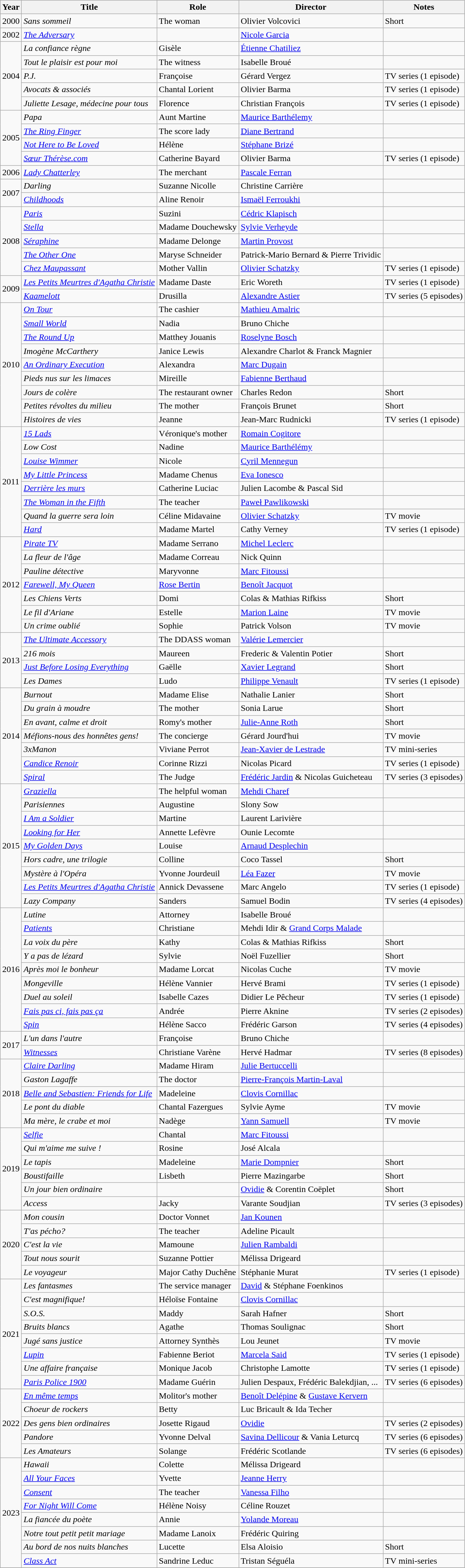<table class="wikitable sortable">
<tr>
<th>Year</th>
<th>Title</th>
<th>Role</th>
<th>Director</th>
<th class="unsortable">Notes</th>
</tr>
<tr>
<td>2000</td>
<td><em>Sans sommeil</em></td>
<td>The woman</td>
<td>Olivier Volcovici</td>
<td>Short</td>
</tr>
<tr>
<td>2002</td>
<td><em><a href='#'>The Adversary</a></em></td>
<td></td>
<td><a href='#'>Nicole Garcia</a></td>
<td></td>
</tr>
<tr>
<td rowspan=5>2004</td>
<td><em>La confiance règne</em></td>
<td>Gisèle</td>
<td><a href='#'>Étienne Chatiliez</a></td>
<td></td>
</tr>
<tr>
<td><em>Tout le plaisir est pour moi</em></td>
<td>The witness</td>
<td>Isabelle Broué</td>
<td></td>
</tr>
<tr>
<td><em>P.J.</em></td>
<td>Françoise</td>
<td>Gérard Vergez</td>
<td>TV series (1 episode)</td>
</tr>
<tr>
<td><em>Avocats & associés</em></td>
<td>Chantal Lorient</td>
<td>Olivier Barma</td>
<td>TV series (1 episode)</td>
</tr>
<tr>
<td><em>Juliette Lesage, médecine pour tous</em></td>
<td>Florence</td>
<td>Christian François</td>
<td>TV series (1 episode)</td>
</tr>
<tr>
<td rowspan=4>2005</td>
<td><em>Papa</em></td>
<td>Aunt Martine</td>
<td><a href='#'>Maurice Barthélemy</a></td>
<td></td>
</tr>
<tr>
<td><em><a href='#'>The Ring Finger</a></em></td>
<td>The score lady</td>
<td><a href='#'>Diane Bertrand</a></td>
<td></td>
</tr>
<tr>
<td><em><a href='#'>Not Here to Be Loved</a></em></td>
<td>Hélène</td>
<td><a href='#'>Stéphane Brizé</a></td>
<td></td>
</tr>
<tr>
<td><em><a href='#'>Sœur Thérèse.com</a></em></td>
<td>Catherine Bayard</td>
<td>Olivier Barma</td>
<td>TV series (1 episode)</td>
</tr>
<tr>
<td>2006</td>
<td><em><a href='#'>Lady Chatterley</a></em></td>
<td>The merchant</td>
<td><a href='#'>Pascale Ferran</a></td>
<td></td>
</tr>
<tr>
<td rowspan=2>2007</td>
<td><em>Darling</em></td>
<td>Suzanne Nicolle</td>
<td>Christine Carrière</td>
<td></td>
</tr>
<tr>
<td><em><a href='#'>Childhoods</a></em></td>
<td>Aline Renoir</td>
<td><a href='#'>Ismaël Ferroukhi</a></td>
<td></td>
</tr>
<tr>
<td rowspan=5>2008</td>
<td><em><a href='#'>Paris</a></em></td>
<td>Suzini</td>
<td><a href='#'>Cédric Klapisch</a></td>
<td></td>
</tr>
<tr>
<td><em><a href='#'>Stella</a></em></td>
<td>Madame Douchewsky</td>
<td><a href='#'>Sylvie Verheyde</a></td>
<td></td>
</tr>
<tr>
<td><em><a href='#'>Séraphine</a></em></td>
<td>Madame Delonge</td>
<td><a href='#'>Martin Provost</a></td>
<td></td>
</tr>
<tr>
<td><em><a href='#'>The Other One</a></em></td>
<td>Maryse Schneider</td>
<td>Patrick-Mario Bernard & Pierre Trividic</td>
<td></td>
</tr>
<tr>
<td><em><a href='#'>Chez Maupassant</a></em></td>
<td>Mother Vallin</td>
<td><a href='#'>Olivier Schatzky</a></td>
<td>TV series (1 episode)</td>
</tr>
<tr>
<td rowspan=2>2009</td>
<td><em><a href='#'>Les Petits Meurtres d'Agatha Christie</a></em></td>
<td>Madame Daste</td>
<td>Eric Woreth</td>
<td>TV series (1 episode)</td>
</tr>
<tr>
<td><em><a href='#'>Kaamelott</a></em></td>
<td>Drusilla</td>
<td><a href='#'>Alexandre Astier</a></td>
<td>TV series (5 episodes)</td>
</tr>
<tr>
<td rowspan=9>2010</td>
<td><em><a href='#'>On Tour</a></em></td>
<td>The cashier</td>
<td><a href='#'>Mathieu Amalric</a></td>
<td></td>
</tr>
<tr>
<td><em><a href='#'>Small World</a></em></td>
<td>Nadia</td>
<td>Bruno Chiche</td>
<td></td>
</tr>
<tr>
<td><em><a href='#'>The Round Up</a></em></td>
<td>Matthey Jouanis</td>
<td><a href='#'>Roselyne Bosch</a></td>
<td></td>
</tr>
<tr>
<td><em>Imogène McCarthery</em></td>
<td>Janice Lewis</td>
<td>Alexandre Charlot & Franck Magnier</td>
<td></td>
</tr>
<tr>
<td><em><a href='#'>An Ordinary Execution</a></em></td>
<td>Alexandra</td>
<td><a href='#'>Marc Dugain</a></td>
<td></td>
</tr>
<tr>
<td><em>Pieds nus sur les limaces</em></td>
<td>Mireille</td>
<td><a href='#'>Fabienne Berthaud</a></td>
<td></td>
</tr>
<tr>
<td><em>Jours de colère</em></td>
<td>The restaurant owner</td>
<td>Charles Redon</td>
<td>Short</td>
</tr>
<tr>
<td><em>Petites révoltes du milieu</em></td>
<td>The mother</td>
<td>François Brunet</td>
<td>Short</td>
</tr>
<tr>
<td><em>Histoires de vies</em></td>
<td>Jeanne</td>
<td>Jean-Marc Rudnicki</td>
<td>TV series (1 episode)</td>
</tr>
<tr>
<td rowspan=8>2011</td>
<td><em><a href='#'>15 Lads</a></em></td>
<td>Véronique's mother</td>
<td><a href='#'>Romain Cogitore</a></td>
<td></td>
</tr>
<tr>
<td><em>Low Cost</em></td>
<td>Nadine</td>
<td><a href='#'>Maurice Barthélémy</a></td>
<td></td>
</tr>
<tr>
<td><em><a href='#'>Louise Wimmer</a></em></td>
<td>Nicole</td>
<td><a href='#'>Cyril Mennegun</a></td>
<td></td>
</tr>
<tr>
<td><em><a href='#'>My Little Princess</a></em></td>
<td>Madame Chenus</td>
<td><a href='#'>Eva Ionesco</a></td>
<td></td>
</tr>
<tr>
<td><em><a href='#'>Derrière les murs</a></em></td>
<td>Catherine Luciac</td>
<td>Julien Lacombe & Pascal Sid</td>
<td></td>
</tr>
<tr>
<td><em><a href='#'>The Woman in the Fifth</a></em></td>
<td>The teacher</td>
<td><a href='#'>Paweł Pawlikowski</a></td>
<td></td>
</tr>
<tr>
<td><em>Quand la guerre sera loin</em></td>
<td>Céline Midavaine</td>
<td><a href='#'>Olivier Schatzky</a></td>
<td>TV movie</td>
</tr>
<tr>
<td><em><a href='#'>Hard</a></em></td>
<td>Madame Martel</td>
<td>Cathy Verney</td>
<td>TV series (1 episode)</td>
</tr>
<tr>
<td rowspan=7>2012</td>
<td><em><a href='#'>Pirate TV</a></em></td>
<td>Madame Serrano</td>
<td><a href='#'>Michel Leclerc</a></td>
<td></td>
</tr>
<tr>
<td><em>La fleur de l'âge</em></td>
<td>Madame Correau</td>
<td>Nick Quinn</td>
<td></td>
</tr>
<tr>
<td><em>Pauline détective</em></td>
<td>Maryvonne</td>
<td><a href='#'>Marc Fitoussi</a></td>
<td></td>
</tr>
<tr>
<td><em><a href='#'>Farewell, My Queen</a></em></td>
<td><a href='#'>Rose Bertin</a></td>
<td><a href='#'>Benoît Jacquot</a></td>
<td></td>
</tr>
<tr>
<td><em>Les Chiens Verts</em></td>
<td>Domi</td>
<td>Colas & Mathias Rifkiss</td>
<td>Short</td>
</tr>
<tr>
<td><em>Le fil d'Ariane</em></td>
<td>Estelle</td>
<td><a href='#'>Marion Laine</a></td>
<td>TV movie</td>
</tr>
<tr>
<td><em>Un crime oublié</em></td>
<td>Sophie</td>
<td>Patrick Volson</td>
<td>TV movie</td>
</tr>
<tr>
<td rowspan=4>2013</td>
<td><em><a href='#'>The Ultimate Accessory</a></em></td>
<td>The DDASS woman</td>
<td><a href='#'>Valérie Lemercier</a></td>
<td></td>
</tr>
<tr>
<td><em>216 mois</em></td>
<td>Maureen</td>
<td>Frederic & Valentin Potier</td>
<td>Short</td>
</tr>
<tr>
<td><em><a href='#'>Just Before Losing Everything</a></em></td>
<td>Gaëlle</td>
<td><a href='#'>Xavier Legrand</a></td>
<td>Short</td>
</tr>
<tr>
<td><em>Les Dames</em></td>
<td>Ludo</td>
<td><a href='#'>Philippe Venault</a></td>
<td>TV series (1 episode)</td>
</tr>
<tr>
<td rowspan=7>2014</td>
<td><em>Burnout</em></td>
<td>Madame Elise</td>
<td>Nathalie Lanier</td>
<td>Short</td>
</tr>
<tr>
<td><em>Du grain à moudre</em></td>
<td>The mother</td>
<td>Sonia Larue</td>
<td>Short</td>
</tr>
<tr>
<td><em>En avant, calme et droit</em></td>
<td>Romy's mother</td>
<td><a href='#'>Julie-Anne Roth</a></td>
<td>Short</td>
</tr>
<tr>
<td><em>Méfions-nous des honnêtes gens!</em></td>
<td>The concierge</td>
<td>Gérard Jourd'hui</td>
<td>TV movie</td>
</tr>
<tr>
<td><em>3xManon</em></td>
<td>Viviane Perrot</td>
<td><a href='#'>Jean-Xavier de Lestrade</a></td>
<td>TV mini-series</td>
</tr>
<tr>
<td><em><a href='#'>Candice Renoir</a></em></td>
<td>Corinne Rizzi</td>
<td>Nicolas Picard</td>
<td>TV series (1 episode)</td>
</tr>
<tr>
<td><em><a href='#'>Spiral</a></em></td>
<td>The Judge</td>
<td><a href='#'>Frédéric Jardin</a> & Nicolas Guicheteau</td>
<td>TV series (3 episodes)</td>
</tr>
<tr>
<td rowspan=9>2015</td>
<td><em><a href='#'>Graziella</a></em></td>
<td>The helpful woman</td>
<td><a href='#'>Mehdi Charef</a></td>
<td></td>
</tr>
<tr>
<td><em>Parisiennes</em></td>
<td>Augustine</td>
<td>Slony Sow</td>
<td></td>
</tr>
<tr>
<td><em><a href='#'>I Am a Soldier</a></em></td>
<td>Martine</td>
<td>Laurent Larivière</td>
<td></td>
</tr>
<tr>
<td><em><a href='#'>Looking for Her</a></em></td>
<td>Annette Lefèvre</td>
<td>Ounie Lecomte</td>
<td></td>
</tr>
<tr>
<td><em><a href='#'>My Golden Days</a></em></td>
<td>Louise</td>
<td><a href='#'>Arnaud Desplechin</a></td>
<td></td>
</tr>
<tr>
<td><em>Hors cadre, une trilogie</em></td>
<td>Colline</td>
<td>Coco Tassel</td>
<td>Short</td>
</tr>
<tr>
<td><em>Mystère à l'Opéra</em></td>
<td>Yvonne Jourdeuil</td>
<td><a href='#'>Léa Fazer</a></td>
<td>TV movie</td>
</tr>
<tr>
<td><em><a href='#'>Les Petits Meurtres d'Agatha Christie</a></em></td>
<td>Annick Devassene</td>
<td>Marc Angelo</td>
<td>TV series (1 episode)</td>
</tr>
<tr>
<td><em>Lazy Company</em></td>
<td>Sanders</td>
<td>Samuel Bodin</td>
<td>TV series (4 episodes)</td>
</tr>
<tr>
<td rowspan=9>2016</td>
<td><em>Lutine</em></td>
<td>Attorney</td>
<td>Isabelle Broué</td>
<td></td>
</tr>
<tr>
<td><em><a href='#'>Patients</a></em></td>
<td>Christiane</td>
<td>Mehdi Idir & <a href='#'>Grand Corps Malade</a></td>
<td></td>
</tr>
<tr>
<td><em>La voix du père</em></td>
<td>Kathy</td>
<td>Colas & Mathias Rifkiss</td>
<td>Short</td>
</tr>
<tr>
<td><em>Y a pas de lézard</em></td>
<td>Sylvie</td>
<td>Noël Fuzellier</td>
<td>Short</td>
</tr>
<tr>
<td><em>Après moi le bonheur</em></td>
<td>Madame Lorcat</td>
<td>Nicolas Cuche</td>
<td>TV movie</td>
</tr>
<tr>
<td><em>Mongeville</em></td>
<td>Hélène Vannier</td>
<td>Hervé Brami</td>
<td>TV series (1 episode)</td>
</tr>
<tr>
<td><em>Duel au soleil</em></td>
<td>Isabelle Cazes</td>
<td>Didier Le Pêcheur</td>
<td>TV series (1 episode)</td>
</tr>
<tr>
<td><em><a href='#'>Fais pas ci, fais pas ça</a></em></td>
<td>Andrée</td>
<td>Pierre Aknine</td>
<td>TV series (2 episodes)</td>
</tr>
<tr>
<td><em><a href='#'>Spin</a></em></td>
<td>Hélène Sacco</td>
<td>Frédéric Garson</td>
<td>TV series (4 episodes)</td>
</tr>
<tr>
<td rowspan=2>2017</td>
<td><em>L'un dans l'autre</em></td>
<td>Françoise</td>
<td>Bruno Chiche</td>
<td></td>
</tr>
<tr>
<td><em><a href='#'>Witnesses</a></em></td>
<td>Christiane Varène</td>
<td>Hervé Hadmar</td>
<td>TV series (8 episodes)</td>
</tr>
<tr>
<td rowspan=5>2018</td>
<td><em><a href='#'>Claire Darling</a></em></td>
<td>Madame Hiram</td>
<td><a href='#'>Julie Bertuccelli</a></td>
<td></td>
</tr>
<tr>
<td><em>Gaston Lagaffe</em></td>
<td>The doctor</td>
<td><a href='#'>Pierre-François Martin-Laval</a></td>
<td></td>
</tr>
<tr>
<td><em><a href='#'>Belle and Sebastien: Friends for Life</a></em></td>
<td>Madeleine</td>
<td><a href='#'>Clovis Cornillac</a></td>
<td></td>
</tr>
<tr>
<td><em>Le pont du diable</em></td>
<td>Chantal Fazergues</td>
<td>Sylvie Ayme</td>
<td>TV movie</td>
</tr>
<tr>
<td><em>Ma mère, le crabe et moi</em></td>
<td>Nadège</td>
<td><a href='#'>Yann Samuell</a></td>
<td>TV movie</td>
</tr>
<tr>
<td rowspan=6>2019</td>
<td><em><a href='#'>Selfie</a></em></td>
<td>Chantal</td>
<td><a href='#'>Marc Fitoussi</a></td>
<td></td>
</tr>
<tr>
<td><em>Qui m'aime me suive !</em></td>
<td>Rosine</td>
<td>José Alcala</td>
<td></td>
</tr>
<tr>
<td><em>Le tapis</em></td>
<td>Madeleine</td>
<td><a href='#'>Marie Dompnier</a></td>
<td>Short</td>
</tr>
<tr>
<td><em>Boustifaille</em></td>
<td>Lisbeth</td>
<td>Pierre Mazingarbe</td>
<td>Short</td>
</tr>
<tr>
<td><em>Un jour bien ordinaire</em></td>
<td></td>
<td><a href='#'>Ovidie</a> & Corentin Coëplet</td>
<td>Short</td>
</tr>
<tr>
<td><em>Access</em></td>
<td>Jacky</td>
<td>Varante Soudjian</td>
<td>TV series (3 episodes)</td>
</tr>
<tr>
<td rowspan=5>2020</td>
<td><em>Mon cousin</em></td>
<td>Doctor Vonnet</td>
<td><a href='#'>Jan Kounen</a></td>
<td></td>
</tr>
<tr>
<td><em>T'as pécho?</em></td>
<td>The teacher</td>
<td>Adeline Picault</td>
<td></td>
</tr>
<tr>
<td><em>C'est la vie</em></td>
<td>Mamoune</td>
<td><a href='#'>Julien Rambaldi</a></td>
<td></td>
</tr>
<tr>
<td><em>Tout nous sourit</em></td>
<td>Suzanne Pottier</td>
<td>Mélissa Drigeard</td>
<td></td>
</tr>
<tr>
<td><em>Le voyageur</em></td>
<td>Major Cathy Duchêne</td>
<td>Stéphanie Murat</td>
<td>TV series (1 episode)</td>
</tr>
<tr>
<td rowspan=8>2021</td>
<td><em>Les fantasmes</em></td>
<td>The service manager</td>
<td><a href='#'>David</a> & Stéphane Foenkinos</td>
<td></td>
</tr>
<tr>
<td><em>C'est magnifique!</em></td>
<td>Héloïse Fontaine</td>
<td><a href='#'>Clovis Cornillac</a></td>
<td></td>
</tr>
<tr>
<td><em>S.O.S.</em></td>
<td>Maddy</td>
<td>Sarah Hafner</td>
<td>Short</td>
</tr>
<tr>
<td><em>Bruits blancs</em></td>
<td>Agathe</td>
<td>Thomas Soulignac</td>
<td>Short</td>
</tr>
<tr>
<td><em>Jugé sans justice</em></td>
<td>Attorney Synthès</td>
<td>Lou Jeunet</td>
<td>TV movie</td>
</tr>
<tr>
<td><em><a href='#'>Lupin</a></em></td>
<td>Fabienne Beriot</td>
<td><a href='#'>Marcela Said</a></td>
<td>TV series (1 episode)</td>
</tr>
<tr>
<td><em>Une affaire française</em></td>
<td>Monique Jacob</td>
<td>Christophe Lamotte</td>
<td>TV series (1 episode)</td>
</tr>
<tr>
<td><em><a href='#'>Paris Police 1900</a></em></td>
<td>Madame Guérin</td>
<td>Julien Despaux, Frédéric Balekdjian, ...</td>
<td>TV series (6 episodes)</td>
</tr>
<tr>
<td rowspan=5>2022</td>
<td><em><a href='#'>En même temps</a></em></td>
<td>Molitor's mother</td>
<td><a href='#'>Benoît Delépine</a> & <a href='#'>Gustave Kervern</a></td>
<td></td>
</tr>
<tr>
<td><em>Choeur de rockers</em></td>
<td>Betty</td>
<td>Luc Bricault & Ida Techer</td>
<td></td>
</tr>
<tr>
<td><em>Des gens bien ordinaires</em></td>
<td>Josette Rigaud</td>
<td><a href='#'>Ovidie</a></td>
<td>TV series (2 episodes)</td>
</tr>
<tr>
<td><em>Pandore</em></td>
<td>Yvonne Delval</td>
<td><a href='#'>Savina Dellicour</a> & Vania Leturcq</td>
<td>TV series (6 episodes)</td>
</tr>
<tr>
<td><em>Les Amateurs</em></td>
<td>Solange</td>
<td>Frédéric Scotlande</td>
<td>TV series (6 episodes)</td>
</tr>
<tr>
<td rowspan=8>2023</td>
<td><em>Hawaii</em></td>
<td>Colette</td>
<td>Mélissa Drigeard</td>
<td></td>
</tr>
<tr>
<td><em><a href='#'>All Your Faces</a></em></td>
<td>Yvette</td>
<td><a href='#'>Jeanne Herry</a></td>
<td></td>
</tr>
<tr>
<td><em><a href='#'>Consent</a></em></td>
<td>The teacher</td>
<td><a href='#'>Vanessa Filho</a></td>
<td></td>
</tr>
<tr>
<td><em><a href='#'>For Night Will Come</a></em></td>
<td>Hélène Noisy</td>
<td>Céline Rouzet</td>
<td></td>
</tr>
<tr>
<td><em>La fiancée du poète</em></td>
<td>Annie</td>
<td><a href='#'>Yolande Moreau</a></td>
<td></td>
</tr>
<tr>
<td><em>Notre tout petit petit mariage</em></td>
<td>Madame Lanoix</td>
<td>Frédéric Quiring</td>
<td></td>
</tr>
<tr>
<td><em>Au bord de nos nuits blanches</em></td>
<td>Lucette</td>
<td>Elsa Aloisio</td>
<td>Short</td>
</tr>
<tr>
<td><em><a href='#'>Class Act</a></em></td>
<td>Sandrine Leduc</td>
<td>Tristan Séguéla</td>
<td>TV mini-series</td>
</tr>
<tr>
</tr>
</table>
